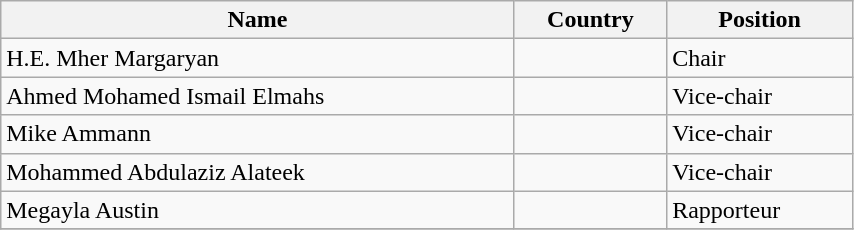<table class="wikitable" style="display: inline-table; width: 45%">
<tr>
<th>Name</th>
<th>Country</th>
<th>Position</th>
</tr>
<tr>
<td>H.E. Mher Margaryan</td>
<td></td>
<td>Chair</td>
</tr>
<tr>
<td>Ahmed Mohamed Ismail Elmahs</td>
<td></td>
<td>Vice-chair</td>
</tr>
<tr>
<td>Mike Ammann</td>
<td></td>
<td>Vice-chair</td>
</tr>
<tr>
<td>Mohammed Abdulaziz Alateek</td>
<td></td>
<td>Vice-chair</td>
</tr>
<tr>
<td>Megayla Austin</td>
<td></td>
<td>Rapporteur</td>
</tr>
<tr>
</tr>
</table>
